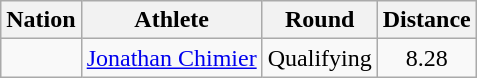<table class="wikitable sortable" style="text-align:center">
<tr>
<th>Nation</th>
<th>Athlete</th>
<th>Round</th>
<th>Distance</th>
</tr>
<tr>
<td align=left></td>
<td align=left><a href='#'>Jonathan Chimier</a></td>
<td>Qualifying</td>
<td>8.28</td>
</tr>
</table>
